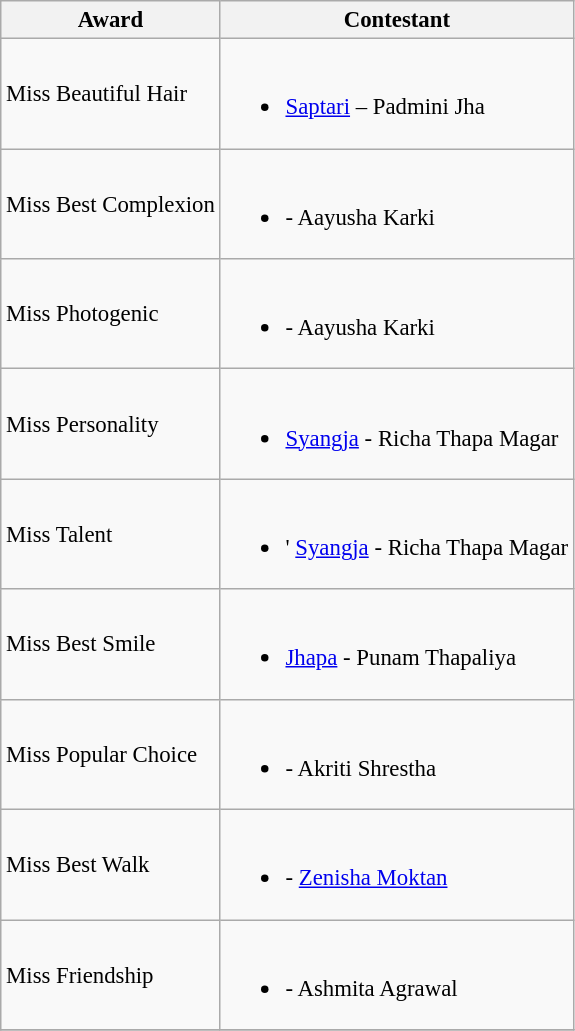<table class="wikitable sortable unsortable" style="font-size: 95%">
<tr>
<th>Award</th>
<th>Contestant</th>
</tr>
<tr>
<td>Miss Beautiful Hair</td>
<td><br><ul><li> <a href='#'>Saptari</a> – Padmini Jha</li></ul></td>
</tr>
<tr>
<td>Miss Best Complexion</td>
<td><br><ul><li> - Aayusha Karki</li></ul></td>
</tr>
<tr>
<td>Miss Photogenic</td>
<td><br><ul><li> - Aayusha Karki</li></ul></td>
</tr>
<tr>
<td>Miss Personality</td>
<td><br><ul><li> <a href='#'>Syangja</a> - Richa Thapa Magar</li></ul></td>
</tr>
<tr>
<td>Miss Talent</td>
<td><br><ul><li>' <a href='#'>Syangja</a> - Richa Thapa Magar</li></ul></td>
</tr>
<tr>
<td>Miss Best Smile</td>
<td><br><ul><li> <a href='#'>Jhapa</a> - Punam Thapaliya</li></ul></td>
</tr>
<tr>
<td>Miss Popular Choice</td>
<td><br><ul><li> - Akriti Shrestha</li></ul></td>
</tr>
<tr>
<td>Miss Best Walk</td>
<td><br><ul><li> - <a href='#'>Zenisha Moktan</a></li></ul></td>
</tr>
<tr>
<td>Miss Friendship</td>
<td><br><ul><li> -  Ashmita Agrawal</li></ul></td>
</tr>
<tr>
</tr>
</table>
